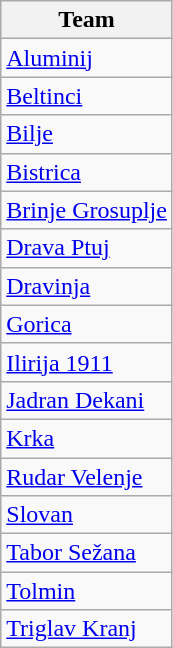<table class="wikitable sortable" style="text-align:left;">
<tr>
<th>Team</th>
</tr>
<tr>
<td><a href='#'>Aluminij</a></td>
</tr>
<tr>
<td><a href='#'>Beltinci</a></td>
</tr>
<tr>
<td><a href='#'>Bilje</a></td>
</tr>
<tr>
<td><a href='#'>Bistrica</a></td>
</tr>
<tr>
<td><a href='#'>Brinje Grosuplje</a></td>
</tr>
<tr>
<td><a href='#'>Drava Ptuj</a></td>
</tr>
<tr>
<td><a href='#'>Dravinja</a></td>
</tr>
<tr>
<td><a href='#'>Gorica</a></td>
</tr>
<tr>
<td><a href='#'>Ilirija 1911</a></td>
</tr>
<tr>
<td><a href='#'>Jadran Dekani</a></td>
</tr>
<tr>
<td><a href='#'>Krka</a></td>
</tr>
<tr>
<td><a href='#'>Rudar Velenje</a></td>
</tr>
<tr>
<td><a href='#'>Slovan</a></td>
</tr>
<tr>
<td><a href='#'>Tabor Sežana</a></td>
</tr>
<tr>
<td><a href='#'>Tolmin</a></td>
</tr>
<tr>
<td><a href='#'>Triglav Kranj</a></td>
</tr>
</table>
